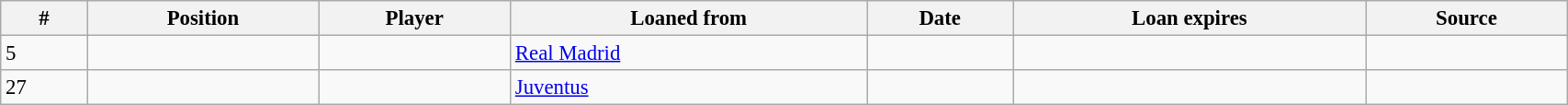<table class="wikitable sortable" style="width:90%; text-align:center; font-size:95%; text-align:left;">
<tr>
<th>#</th>
<th>Position</th>
<th>Player</th>
<th>Loaned from</th>
<th>Date</th>
<th>Loan expires</th>
<th>Source</th>
</tr>
<tr>
<td>5</td>
<td></td>
<td></td>
<td> <a href='#'>Real Madrid</a></td>
<td></td>
<td></td>
<td></td>
</tr>
<tr>
<td>27</td>
<td></td>
<td></td>
<td> <a href='#'>Juventus</a></td>
<td></td>
<td></td>
<td></td>
</tr>
</table>
